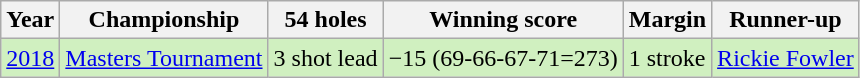<table class="wikitable">
<tr>
<th>Year</th>
<th>Championship</th>
<th>54 holes</th>
<th>Winning score</th>
<th>Margin</th>
<th>Runner-up</th>
</tr>
<tr style="background:#d0f0c0;">
<td><a href='#'>2018</a></td>
<td><a href='#'>Masters Tournament</a></td>
<td>3 shot lead</td>
<td>−15 (69-66-67-71=273)</td>
<td>1 stroke</td>
<td> <a href='#'>Rickie Fowler</a></td>
</tr>
</table>
